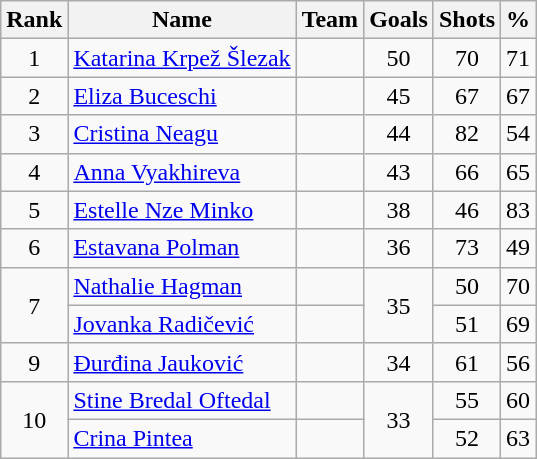<table class="wikitable sortable" style="text-align: center;">
<tr>
<th>Rank</th>
<th>Name</th>
<th>Team</th>
<th>Goals</th>
<th>Shots</th>
<th>%</th>
</tr>
<tr>
<td>1</td>
<td style="text-align: left;"><a href='#'>Katarina Krpež Šlezak</a></td>
<td style="text-align: left;"></td>
<td>50</td>
<td>70</td>
<td>71</td>
</tr>
<tr>
<td>2</td>
<td style="text-align: left;"><a href='#'>Eliza Buceschi</a></td>
<td style="text-align: left;"></td>
<td>45</td>
<td>67</td>
<td>67</td>
</tr>
<tr>
<td>3</td>
<td style="text-align: left;"><a href='#'>Cristina Neagu</a></td>
<td style="text-align: left;"></td>
<td>44</td>
<td>82</td>
<td>54</td>
</tr>
<tr>
<td>4</td>
<td style="text-align: left;"><a href='#'>Anna Vyakhireva</a></td>
<td style="text-align: left;"></td>
<td>43</td>
<td>66</td>
<td>65</td>
</tr>
<tr>
<td>5</td>
<td style="text-align: left;"><a href='#'>Estelle Nze Minko</a></td>
<td style="text-align: left;"></td>
<td>38</td>
<td>46</td>
<td>83</td>
</tr>
<tr>
<td>6</td>
<td style="text-align: left;"><a href='#'>Estavana Polman</a></td>
<td style="text-align: left;"></td>
<td>36</td>
<td>73</td>
<td>49</td>
</tr>
<tr>
<td rowspan="2">7</td>
<td style="text-align: left;"><a href='#'>Nathalie Hagman</a></td>
<td style="text-align: left;"></td>
<td rowspan="2">35</td>
<td>50</td>
<td>70</td>
</tr>
<tr>
<td style="text-align: left;"><a href='#'>Jovanka Radičević</a></td>
<td style="text-align: left;"></td>
<td>51</td>
<td>69</td>
</tr>
<tr>
<td>9</td>
<td style="text-align: left;"><a href='#'>Đurđina Jauković</a></td>
<td style="text-align: left;"></td>
<td>34</td>
<td>61</td>
<td>56</td>
</tr>
<tr>
<td rowspan="2">10</td>
<td style="text-align: left;"><a href='#'>Stine Bredal Oftedal</a></td>
<td style="text-align: left;"></td>
<td rowspan="2">33</td>
<td>55</td>
<td>60</td>
</tr>
<tr>
<td style="text-align: left;"><a href='#'>Crina Pintea</a></td>
<td style="text-align: left;"></td>
<td>52</td>
<td>63</td>
</tr>
</table>
